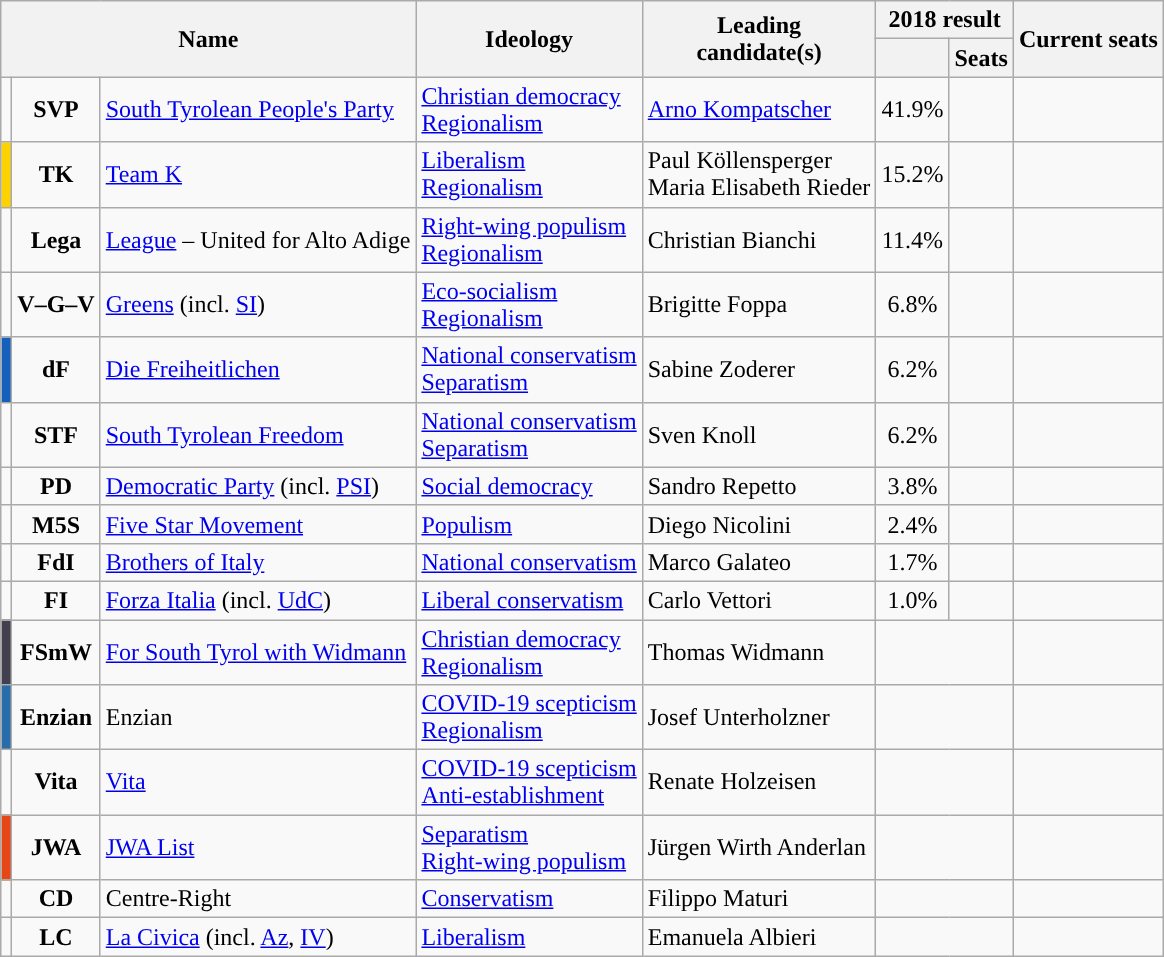<table class="wikitable">
<tr>
<th colspan="3" rowspan="2">Name</th>
<th rowspan="2">Ideology</th>
<th rowspan="2">Leading<br>candidate(s)</th>
<th colspan="2">2018 result</th>
<th rowspan="2">Current seats</th>
</tr>
<tr>
<th></th>
<th>Seats</th>
</tr>
<tr>
<td style="background:"></td>
<td style="text-align:center;"><strong>SVP</strong></td>
<td><a href='#'>South Tyrolean People's Party</a></td>
<td><a href='#'>Christian democracy</a><br><a href='#'>Regionalism</a></td>
<td><a href='#'>Arno Kompatscher</a></td>
<td style="text-align:center;">41.9%</td>
<td></td>
<td></td>
</tr>
<tr>
<td style="background:#FCD300;"></td>
<td style="text-align:center;"><strong>TK</strong></td>
<td><a href='#'>Team K</a></td>
<td><a href='#'>Liberalism</a><br><a href='#'>Regionalism</a></td>
<td>Paul Köllensperger<br>Maria Elisabeth Rieder</td>
<td style="text-align:center;">15.2%</td>
<td></td>
<td></td>
</tr>
<tr>
<td style="background:"></td>
<td style="text-align:center;"><strong>Lega</strong></td>
<td><a href='#'>League</a> – United for Alto Adige</td>
<td><a href='#'>Right-wing populism</a><br><a href='#'>Regionalism</a></td>
<td>Christian Bianchi</td>
<td style="text-align:center;">11.4%</td>
<td></td>
<td></td>
</tr>
<tr>
<td style="background:"></td>
<td style="text-align:center;"><strong>V–G–V</strong></td>
<td><a href='#'>Greens</a> (incl. <a href='#'>SI</a>)</td>
<td><a href='#'>Eco-socialism</a><br><a href='#'>Regionalism</a></td>
<td>Brigitte Foppa</td>
<td style="text-align:center;">6.8%</td>
<td></td>
<td></td>
</tr>
<tr>
<td style="background:#1560BD;"></td>
<td style="text-align:center;"><strong>dF</strong></td>
<td><a href='#'>Die Freiheitlichen</a></td>
<td><a href='#'>National conservatism</a><br><a href='#'>Separatism</a></td>
<td>Sabine Zoderer</td>
<td style="text-align:center;">6.2%</td>
<td></td>
<td></td>
</tr>
<tr>
<td style="background:"></td>
<td style="text-align:center;"><strong>STF</strong></td>
<td><a href='#'>South Tyrolean Freedom</a></td>
<td><a href='#'>National conservatism</a><br><a href='#'>Separatism</a></td>
<td>Sven Knoll</td>
<td style="text-align:center;">6.2%</td>
<td></td>
<td></td>
</tr>
<tr>
<td style="background:"></td>
<td style="text-align:center;"><strong>PD</strong></td>
<td><a href='#'>Democratic Party</a> (incl. <a href='#'>PSI</a>)</td>
<td><a href='#'>Social democracy</a></td>
<td>Sandro Repetto</td>
<td style="text-align:center;">3.8%</td>
<td></td>
<td></td>
</tr>
<tr>
<td style="background:"></td>
<td style="text-align:center;"><strong>M5S</strong></td>
<td><a href='#'>Five Star Movement</a></td>
<td><a href='#'>Populism</a></td>
<td>Diego Nicolini</td>
<td style="text-align:center;">2.4%</td>
<td></td>
<td></td>
</tr>
<tr>
<td style="background:"></td>
<td style="text-align:center;"><strong>FdI</strong></td>
<td><a href='#'>Brothers of Italy</a></td>
<td><a href='#'>National conservatism</a></td>
<td>Marco Galateo</td>
<td style="text-align:center;">1.7%</td>
<td></td>
<td></td>
</tr>
<tr>
<td style="background:"></td>
<td style="text-align:center;"><strong>FI</strong></td>
<td><a href='#'>Forza Italia</a> (incl. <a href='#'>UdC</a>)</td>
<td><a href='#'>Liberal conservatism</a></td>
<td>Carlo Vettori</td>
<td style="text-align:center;">1.0%</td>
<td></td>
<td></td>
</tr>
<tr>
<td style="background:#42404f;"></td>
<td style="text-align:center;"><strong>FSmW</strong></td>
<td><a href='#'>For South Tyrol with Widmann</a></td>
<td><a href='#'>Christian democracy</a><br><a href='#'>Regionalism</a></td>
<td>Thomas Widmann</td>
<td colspan="2"></td>
<td></td>
</tr>
<tr>
<td style="background:#286cab;"></td>
<td style="text-align:center;"><strong>Enzian</strong></td>
<td>Enzian</td>
<td><a href='#'>COVID-19 scepticism</a><br><a href='#'>Regionalism</a></td>
<td>Josef Unterholzner</td>
<td colspan="2"></td>
<td></td>
</tr>
<tr>
<td style="background:"></td>
<td style="text-align:center;"><strong>Vita</strong></td>
<td><a href='#'>Vita</a></td>
<td><a href='#'>COVID-19 scepticism</a><br><a href='#'>Anti-establishment</a></td>
<td>Renate Holzeisen</td>
<td colspan="2"></td>
<td></td>
</tr>
<tr>
<td style="background:#E74617;"></td>
<td style="text-align:center;"><strong>JWA</strong></td>
<td><a href='#'>JWA List</a></td>
<td><a href='#'>Separatism</a><br><a href='#'>Right-wing populism</a></td>
<td>Jürgen Wirth Anderlan</td>
<td colspan="2"></td>
<td></td>
</tr>
<tr>
<td style="background:"></td>
<td style="text-align:center;"><strong>CD</strong></td>
<td>Centre-Right</td>
<td><a href='#'>Conservatism</a></td>
<td>Filippo Maturi</td>
<td colspan="2"></td>
<td></td>
</tr>
<tr>
<td style="background:"></td>
<td style="text-align:center;"><strong>LC</strong></td>
<td><a href='#'>La Civica</a> (incl. <a href='#'>Az</a>, <a href='#'>IV</a>)</td>
<td><a href='#'>Liberalism</a></td>
<td>Emanuela Albieri</td>
<td colspan="2"></td>
<td></td>
</tr>
</table>
